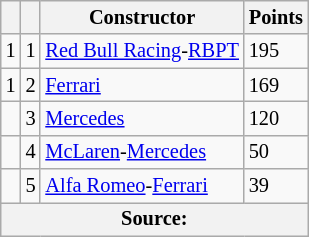<table class="wikitable" style="font-size: 85%;">
<tr>
<th scope="col"></th>
<th scope="col"></th>
<th scope="col">Constructor</th>
<th scope="col">Points</th>
</tr>
<tr>
<td align="left"> 1</td>
<td align="center">1</td>
<td> <a href='#'>Red Bull Racing</a>-<a href='#'>RBPT</a></td>
<td align="left">195</td>
</tr>
<tr>
<td align="left"> 1</td>
<td align="center">2</td>
<td> <a href='#'>Ferrari</a></td>
<td align="left">169</td>
</tr>
<tr>
<td align="left"></td>
<td align="center">3</td>
<td> <a href='#'>Mercedes</a></td>
<td align="left">120</td>
</tr>
<tr>
<td align="left"></td>
<td align="center">4</td>
<td> <a href='#'>McLaren</a>-<a href='#'>Mercedes</a></td>
<td align="left">50</td>
</tr>
<tr>
<td align="left"></td>
<td align="center">5</td>
<td> <a href='#'>Alfa Romeo</a>-<a href='#'>Ferrari</a></td>
<td align="left">39</td>
</tr>
<tr>
<th colspan=4>Source:</th>
</tr>
</table>
